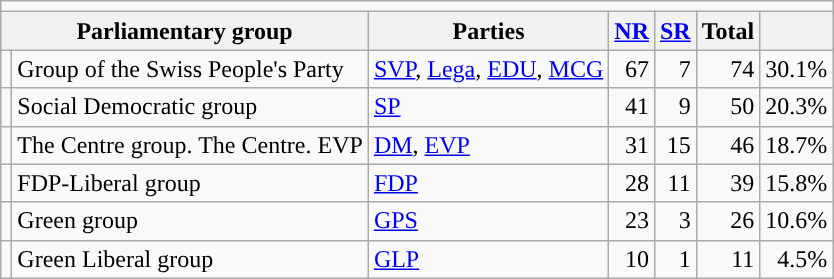<table class="wikitable" style="text-align:right;">
<tr>
<td colspan="7" style="text-align:center;"></td>
</tr>
<tr>
<th colspan="2">Parliamentary group</th>
<th>Parties</th>
<th><a href='#'>NR</a></th>
<th><a href='#'>SR</a></th>
<th>Total</th>
<th></th>
</tr>
<tr>
<td style="background-color:"></td>
<td style="text-align:left;">Group of the Swiss People's Party</td>
<td style="text-align:left;"><a href='#'>SVP</a>, <a href='#'>Lega</a>, <a href='#'>EDU</a>, <a href='#'>MCG</a></td>
<td>67</td>
<td>7</td>
<td>74</td>
<td>30.1%</td>
</tr>
<tr>
<td style="background-color:"></td>
<td style="text-align:left;">Social Democratic group</td>
<td style="text-align:left;"><a href='#'>SP</a></td>
<td>41</td>
<td>9</td>
<td>50</td>
<td>20.3%</td>
</tr>
<tr>
<td style="background-color:"></td>
<td style="text-align:left;">The Centre group. The Centre. EVP</td>
<td style="text-align:left;"><a href='#'>DM</a>, <a href='#'>EVP</a></td>
<td>31</td>
<td>15</td>
<td>46</td>
<td>18.7%</td>
</tr>
<tr>
<td style="background-color:"></td>
<td style="text-align:left;">FDP-Liberal group</td>
<td style="text-align:left;"><a href='#'>FDP</a></td>
<td>28</td>
<td>11</td>
<td>39</td>
<td>15.8%</td>
</tr>
<tr>
<td style="background-color:"></td>
<td style="text-align:left;">Green group</td>
<td style="text-align:left;"><a href='#'>GPS</a></td>
<td>23</td>
<td>3</td>
<td>26</td>
<td>10.6%</td>
</tr>
<tr>
<td style="background-color:"></td>
<td style="text-align:left;">Green Liberal group</td>
<td style="text-align:left;"><a href='#'>GLP</a></td>
<td>10</td>
<td>1</td>
<td>11</td>
<td>4.5%</td>
</tr>
</table>
